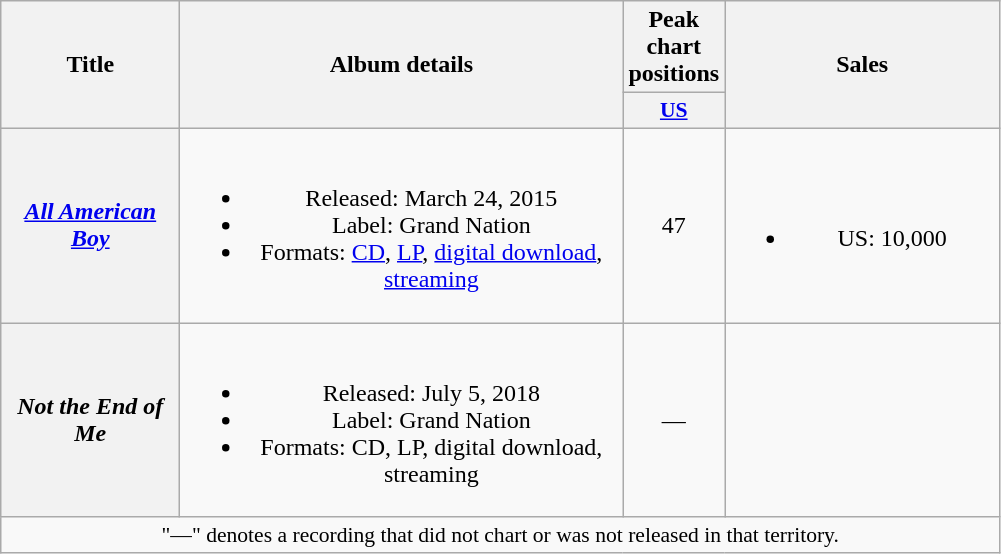<table class="wikitable plainrowheaders" style="text-align:center;">
<tr>
<th scope="col" rowspan="2" style="width:7em;">Title</th>
<th scope="col" rowspan="2" style="width:18em;">Album details</th>
<th scope="col" colspan="1">Peak chart positions</th>
<th scope="col" rowspan="2" style="width:11em;">Sales</th>
</tr>
<tr>
<th scope="col" style="width:2.5em;font-size:90%;"><a href='#'>US</a><br></th>
</tr>
<tr>
<th scope="row"><em><a href='#'>All American Boy</a></em></th>
<td><br><ul><li>Released: March 24, 2015</li><li>Label: Grand Nation</li><li>Formats: <a href='#'>CD</a>, <a href='#'>LP</a>, <a href='#'>digital download</a>, <a href='#'>streaming</a></li></ul></td>
<td>47</td>
<td><br><ul><li>US: 10,000</li></ul></td>
</tr>
<tr>
<th scope="row"><em>Not the End of Me</em></th>
<td><br><ul><li>Released: July 5, 2018</li><li>Label: Grand Nation</li><li>Formats: CD, LP, digital download, streaming</li></ul></td>
<td>—</td>
<td></td>
</tr>
<tr>
<td colspan="4" style="font-size:90%">"—" denotes a recording that did not chart or was not released in that territory.</td>
</tr>
</table>
